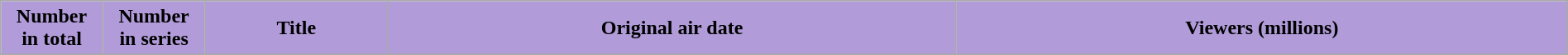<table class="wikitable plainrowheaders" style="width:100%;">
<tr>
<th scope="col" style="background-color: #b19cd9; color: #000; width: 75px">Number<br>in total</th>
<th scope="col" style="background-color: #b19cd9; color: #000; width: 75px">Number<br>in series</th>
<th scope="col" style="background-color: #b19cd9; color: #000;">Title</th>
<th scope="col" style="background-color: #b19cd9; color: #000;">Original air date</th>
<th scope="col" style="background-color: #b19cd9; color: #000;">Viewers (millions)</th>
</tr>
<tr>
</tr>
</table>
